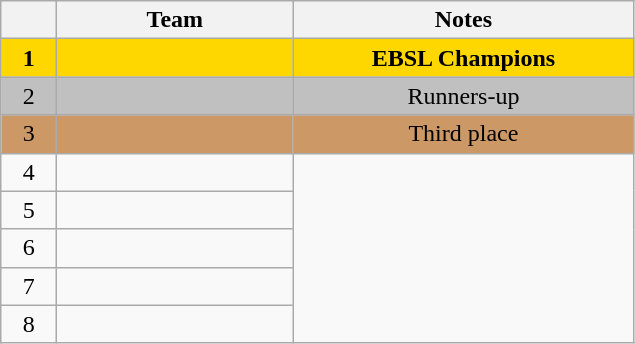<table class="wikitable" style="text-align: center; font-size: 100%;">
<tr>
<th width="30"></th>
<th width="150">Team</th>
<th width="220">Notes</th>
</tr>
<tr style="background-color: gold;">
<td><strong>1</strong></td>
<td align=left><strong></strong></td>
<td><strong>EBSL Champions</strong></td>
</tr>
<tr style="background-color: silver;">
<td>2</td>
<td align=left></td>
<td>Runners-up</td>
</tr>
<tr style="background-color: #C96;">
<td>3</td>
<td align=left></td>
<td>Third place</td>
</tr>
<tr>
<td>4</td>
<td align=left></td>
<td rowspan=5></td>
</tr>
<tr>
<td>5</td>
<td align=left></td>
</tr>
<tr>
<td>6</td>
<td align=left></td>
</tr>
<tr>
<td>7</td>
<td align=left></td>
</tr>
<tr>
<td>8</td>
<td align=left></td>
</tr>
</table>
